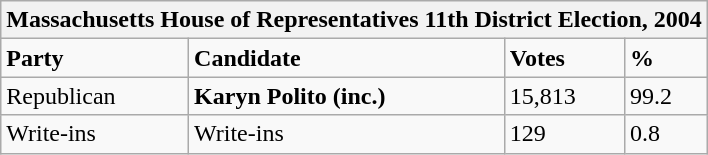<table class="wikitable">
<tr>
<th colspan="4">Massachusetts House of Representatives 11th District Election, 2004</th>
</tr>
<tr>
<td><strong>Party</strong></td>
<td><strong>Candidate</strong></td>
<td><strong>Votes</strong></td>
<td><strong>%</strong></td>
</tr>
<tr>
<td>Republican</td>
<td><strong>Karyn Polito (inc.)</strong></td>
<td>15,813</td>
<td>99.2</td>
</tr>
<tr>
<td>Write-ins</td>
<td>Write-ins</td>
<td>129</td>
<td>0.8</td>
</tr>
</table>
